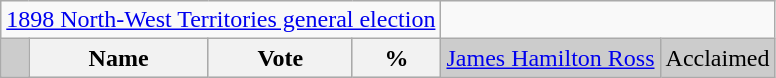<table class="wikitable">
<tr>
<td colspan=4 align=center><a href='#'>1898 North-West Territories general election</a></td>
</tr>
<tr bgcolor="CCCCCC">
<td></td>
<th>Name</th>
<th>Vote</th>
<th>%<br></th>
<td><a href='#'>James Hamilton Ross</a></td>
<td colspan="2" align=center>Acclaimed</td>
</tr>
</table>
